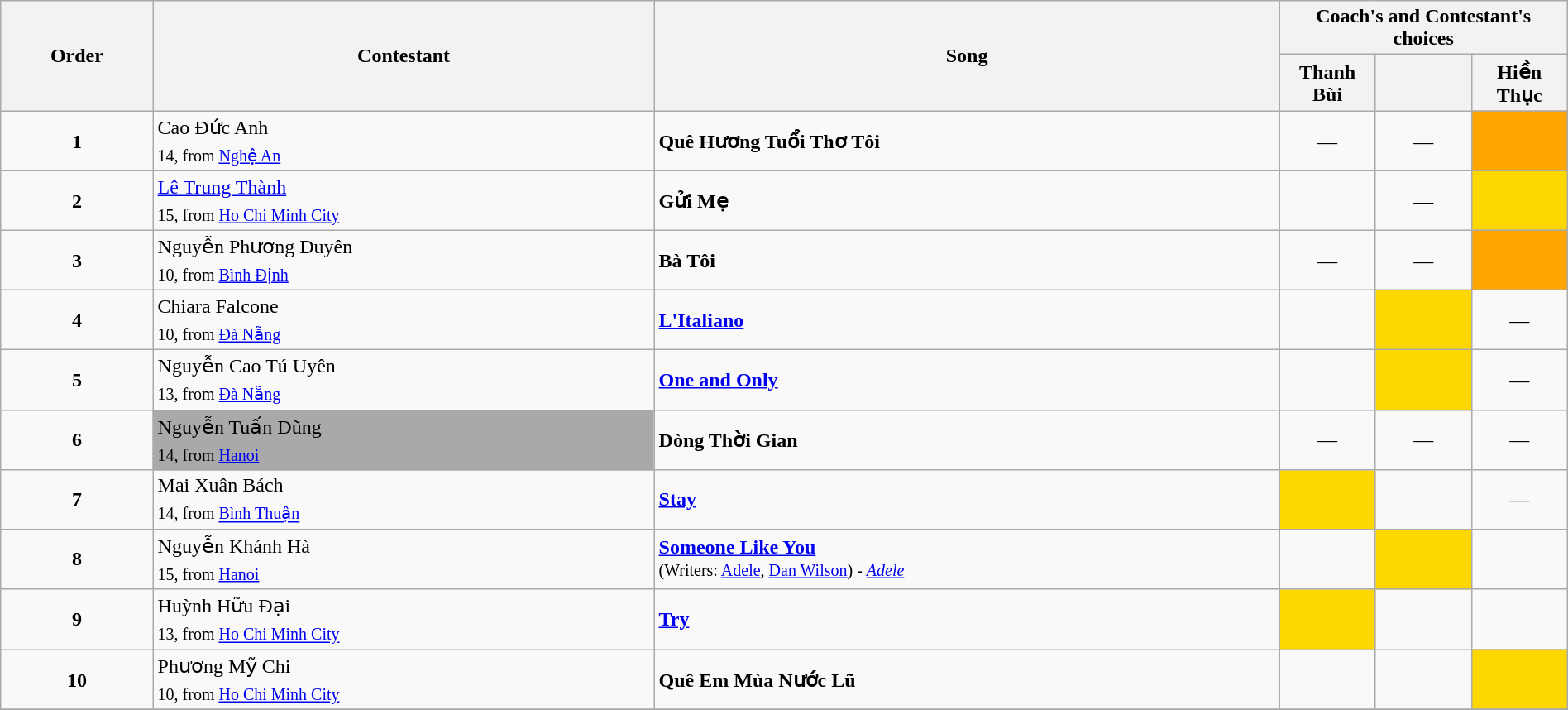<table class="wikitable" style="width:100%;">
<tr>
<th rowspan=2>Order</th>
<th rowspan=2>Contestant</th>
<th rowspan=2>Song</th>
<th colspan=4>Coach's and Contestant's choices</th>
</tr>
<tr>
<th width="70">Thanh Bùi</th>
<th width="70"></th>
<th width="70">Hiền Thục</th>
</tr>
<tr>
<td align="center"><strong>1</strong></td>
<td>Cao Đức Anh<br><sub>14, from <a href='#'>Nghệ An</a></sub></td>
<td><strong>Quê Hương Tuổi Thơ Tôi</strong><br></td>
<td align="center">—</td>
<td align="center">—</td>
<td style="background:orange;text-align:center;"></td>
</tr>
<tr>
<td align="center"><strong>2</strong></td>
<td><a href='#'>Lê Trung Thành</a><br><sub>15, from <a href='#'>Ho Chi Minh City</a></sub></td>
<td><strong>Gửi Mẹ</strong><br></td>
<td style="text-align:center;"></td>
<td align="center">—</td>
<td style="background:gold;text-align:center;"></td>
</tr>
<tr>
<td align="center"><strong>3</strong></td>
<td>Nguyễn Phương Duyên<br><sub>10, from <a href='#'>Bình Định</a></sub></td>
<td><strong>Bà Tôi</strong><br></td>
<td align="center">—</td>
<td align="center">—</td>
<td style="background:orange;text-align:center;"></td>
</tr>
<tr>
<td align="center"><strong>4</strong></td>
<td>Chiara Falcone<br><sub>10, from <a href='#'>Đà Nẵng</a></sub></td>
<td><strong><a href='#'>L'Italiano</a></strong><br></td>
<td style="text-align:center;"></td>
<td style="background:gold;text-align:center;"></td>
<td align="center">—</td>
</tr>
<tr>
<td align="center"><strong>5</strong></td>
<td>Nguyễn Cao Tú Uyên<br><sub>13, from <a href='#'>Đà Nẵng</a></sub></td>
<td><strong><a href='#'>One and Only</a></strong><br></td>
<td style="text-align:center;"></td>
<td style="background:gold;text-align:center;"></td>
<td align="center">—</td>
</tr>
<tr>
<td align="center"><strong>6</strong></td>
<td style="background:darkgray;text-align:left;">Nguyễn Tuấn Dũng<br><sub>14, from <a href='#'>Hanoi</a></sub></td>
<td><strong>Dòng Thời Gian</strong><br></td>
<td align="center">—</td>
<td align="center">—</td>
<td align="center">—</td>
</tr>
<tr>
<td align="center"><strong>7</strong></td>
<td>Mai Xuân Bách<br><sub>14, from <a href='#'>Bình Thuận</a></sub></td>
<td><strong><a href='#'>Stay</a></strong><br></td>
<td style="background:gold;text-align:center;"></td>
<td style="text-align:center;"></td>
<td align="center">—</td>
</tr>
<tr>
<td align="center"><strong>8</strong></td>
<td>Nguyễn Khánh Hà<br><sub>15, from <a href='#'>Hanoi</a></sub></td>
<td><strong><a href='#'>Someone Like You</a></strong><br><small>(Writers: <a href='#'>Adele</a>, <a href='#'>Dan Wilson</a>) - <em><a href='#'>Adele</a></em></small></td>
<td style="text-align:center;"></td>
<td style="background:gold;text-align:center;"></td>
<td style="text-align:center;"></td>
</tr>
<tr>
<td align="center"><strong>9</strong></td>
<td>Huỳnh Hữu Đại<br><sub>13, from <a href='#'>Ho Chi Minh City</a></sub></td>
<td><strong><a href='#'>Try</a></strong><br></td>
<td style="background:gold;text-align:center;"></td>
<td style="text-align:center;"></td>
<td style="text-align:center;"></td>
</tr>
<tr>
<td align="center"><strong>10</strong></td>
<td>Phương Mỹ Chi<br><sub>10, from <a href='#'>Ho Chi Minh City</a></sub></td>
<td><strong>Quê Em Mùa Nước Lũ</strong><br></td>
<td style="text-align:center;"></td>
<td style="text-align:center;"></td>
<td style="background:gold;text-align:center;"></td>
</tr>
<tr>
</tr>
</table>
